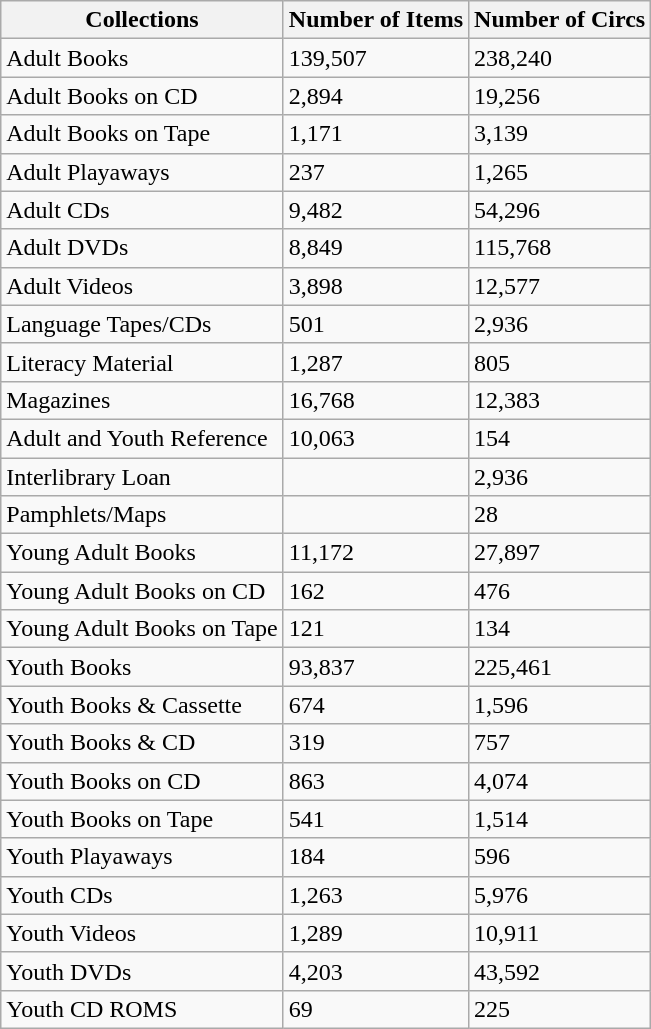<table class="wikitable" border="1">
<tr>
<th>Collections</th>
<th>Number of Items</th>
<th>Number of Circs</th>
</tr>
<tr>
<td>Adult Books</td>
<td>139,507</td>
<td>238,240</td>
</tr>
<tr>
<td>Adult Books on CD</td>
<td>2,894</td>
<td>19,256</td>
</tr>
<tr>
<td>Adult Books on Tape</td>
<td>1,171</td>
<td>3,139</td>
</tr>
<tr>
<td>Adult Playaways</td>
<td>237</td>
<td>1,265</td>
</tr>
<tr>
<td>Adult CDs</td>
<td>9,482</td>
<td>54,296</td>
</tr>
<tr>
<td>Adult DVDs</td>
<td>8,849</td>
<td>115,768</td>
</tr>
<tr>
<td>Adult Videos</td>
<td>3,898</td>
<td>12,577</td>
</tr>
<tr>
<td>Language Tapes/CDs</td>
<td>501</td>
<td>2,936</td>
</tr>
<tr>
<td>Literacy Material</td>
<td>1,287</td>
<td>805</td>
</tr>
<tr>
<td>Magazines</td>
<td>16,768</td>
<td>12,383</td>
</tr>
<tr>
<td>Adult and Youth Reference</td>
<td>10,063</td>
<td>154</td>
</tr>
<tr>
<td>Interlibrary Loan</td>
<td></td>
<td>2,936</td>
</tr>
<tr>
<td>Pamphlets/Maps</td>
<td></td>
<td>28</td>
</tr>
<tr>
<td>Young Adult Books</td>
<td>11,172</td>
<td>27,897</td>
</tr>
<tr>
<td>Young Adult Books on CD</td>
<td>162</td>
<td>476</td>
</tr>
<tr>
<td>Young Adult Books on Tape</td>
<td>121</td>
<td>134</td>
</tr>
<tr>
<td>Youth Books</td>
<td>93,837</td>
<td>225,461</td>
</tr>
<tr>
<td>Youth Books & Cassette</td>
<td>674</td>
<td>1,596</td>
</tr>
<tr>
<td>Youth Books & CD</td>
<td>319</td>
<td>757</td>
</tr>
<tr>
<td>Youth Books on CD</td>
<td>863</td>
<td>4,074</td>
</tr>
<tr>
<td>Youth Books on Tape</td>
<td>541</td>
<td>1,514</td>
</tr>
<tr>
<td>Youth Playaways</td>
<td>184</td>
<td>596</td>
</tr>
<tr>
<td>Youth CDs</td>
<td>1,263</td>
<td>5,976</td>
</tr>
<tr>
<td>Youth Videos</td>
<td>1,289</td>
<td>10,911</td>
</tr>
<tr>
<td>Youth DVDs</td>
<td>4,203</td>
<td>43,592</td>
</tr>
<tr>
<td>Youth CD ROMS</td>
<td>69</td>
<td>225</td>
</tr>
</table>
